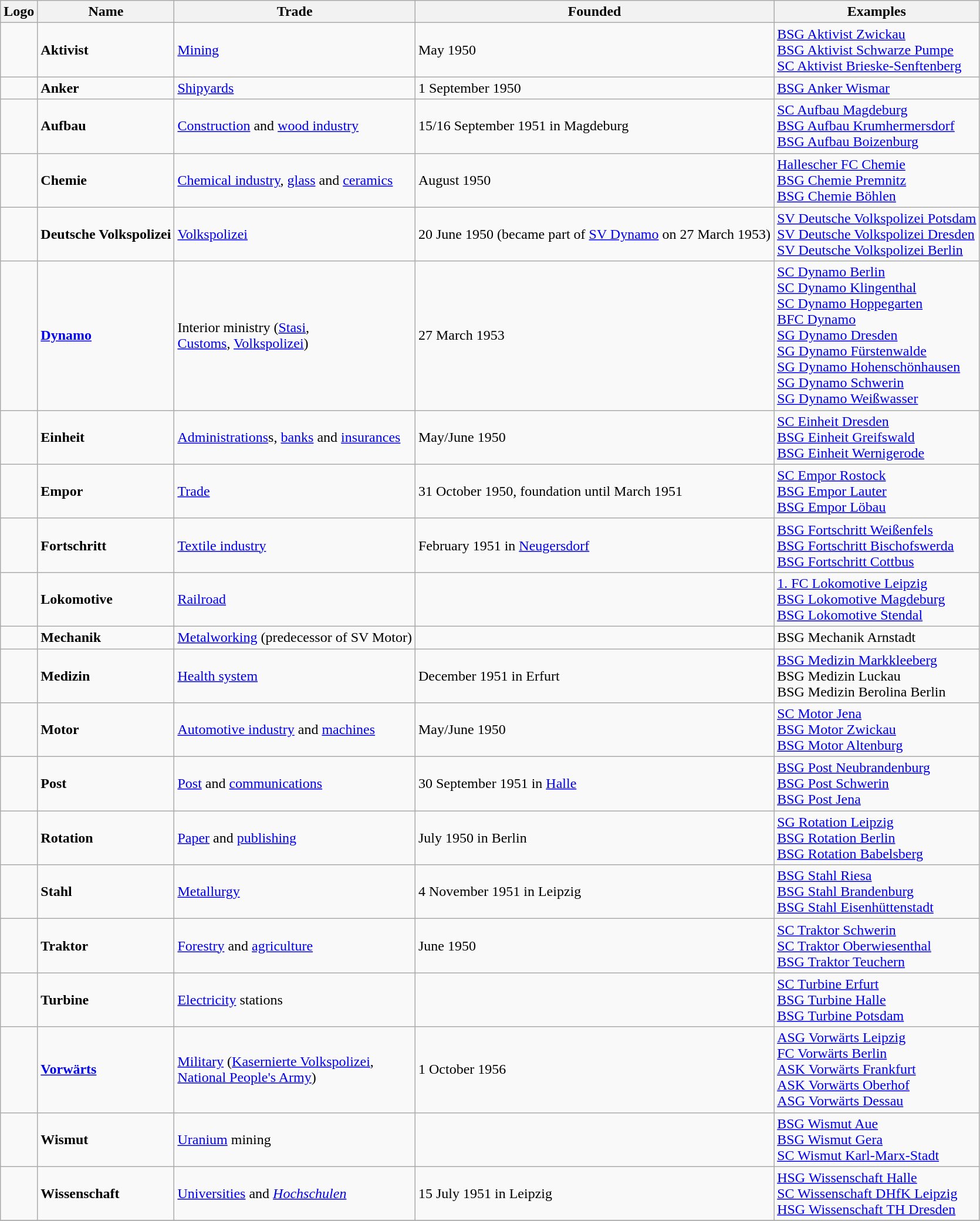<table class="wikitable sortable">
<tr>
<th class="unsortable">Logo</th>
<th>Name</th>
<th>Trade</th>
<th class="unsortable">Founded</th>
<th class="unsortable">Examples</th>
</tr>
<tr>
<td></td>
<td><strong>Aktivist</strong></td>
<td><a href='#'>Mining</a></td>
<td>May 1950</td>
<td><a href='#'>BSG Aktivist Zwickau</a><br><a href='#'>BSG Aktivist Schwarze Pumpe</a><br><a href='#'>SC Aktivist Brieske-Senftenberg</a></td>
</tr>
<tr>
<td></td>
<td><strong>Anker</strong></td>
<td><a href='#'>Shipyards</a></td>
<td>1 September 1950</td>
<td><a href='#'>BSG Anker Wismar</a></td>
</tr>
<tr>
<td></td>
<td><strong>Aufbau</strong></td>
<td><a href='#'>Construction</a> and <a href='#'>wood industry</a></td>
<td>15/16 September 1951 in Magdeburg</td>
<td><a href='#'>SC Aufbau Magdeburg</a><br><a href='#'>BSG Aufbau Krumhermersdorf</a><br><a href='#'>BSG Aufbau Boizenburg</a></td>
</tr>
<tr>
<td></td>
<td><strong>Chemie</strong></td>
<td><a href='#'>Chemical industry</a>, <a href='#'>glass</a> and <a href='#'>ceramics</a></td>
<td>August 1950</td>
<td><a href='#'>Hallescher FC Chemie</a><br><a href='#'>BSG Chemie Premnitz</a><br><a href='#'>BSG Chemie Böhlen</a></td>
</tr>
<tr>
<td></td>
<td><strong>Deutsche Volkspolizei</strong></td>
<td><a href='#'>Volkspolizei</a></td>
<td>20 June 1950 (became part of <a href='#'>SV Dynamo</a> on 27 March 1953)</td>
<td><a href='#'>SV Deutsche Volkspolizei Potsdam</a><br><a href='#'>SV Deutsche Volkspolizei Dresden</a><br><a href='#'>SV Deutsche Volkspolizei Berlin</a></td>
</tr>
<tr>
<td></td>
<td><a href='#'><strong>Dynamo</strong></a></td>
<td>Interior ministry (<a href='#'>Stasi</a>,<br><a href='#'>Customs</a>, <a href='#'>Volkspolizei</a>)</td>
<td>27 March 1953</td>
<td><a href='#'>SC Dynamo Berlin</a><br> <a href='#'>SC Dynamo Klingenthal</a><br><a href='#'>SC Dynamo Hoppegarten</a><br><a href='#'>BFC Dynamo</a><br> <a href='#'>SG Dynamo Dresden</a><br> <a href='#'>SG Dynamo Fürstenwalde</a><br><a href='#'>SG Dynamo Hohenschönhausen</a> <br><a href='#'>SG Dynamo Schwerin</a> <br><a href='#'>SG Dynamo Weißwasser</a></td>
</tr>
<tr>
<td></td>
<td><strong>Einheit</strong></td>
<td><a href='#'>Administrations</a>s, <a href='#'>banks</a> and <a href='#'>insurances</a></td>
<td>May/June 1950</td>
<td><a href='#'>SC Einheit Dresden</a><br><a href='#'>BSG Einheit Greifswald</a><br><a href='#'>BSG Einheit Wernigerode</a></td>
</tr>
<tr>
<td></td>
<td><strong>Empor</strong></td>
<td><a href='#'>Trade</a></td>
<td>31 October 1950, foundation until March 1951</td>
<td><a href='#'>SC Empor Rostock</a><br><a href='#'>BSG Empor Lauter</a><br><a href='#'>BSG Empor Löbau</a></td>
</tr>
<tr>
<td></td>
<td><strong>Fortschritt</strong></td>
<td><a href='#'>Textile industry</a></td>
<td>February 1951 in <a href='#'>Neugersdorf</a></td>
<td><a href='#'>BSG Fortschritt Weißenfels</a><br><a href='#'>BSG Fortschritt Bischofswerda</a><br><a href='#'>BSG Fortschritt Cottbus</a></td>
</tr>
<tr>
<td></td>
<td><strong>Lokomotive</strong></td>
<td><a href='#'>Railroad</a></td>
<td></td>
<td><a href='#'>1. FC Lokomotive Leipzig</a><br><a href='#'>BSG Lokomotive Magdeburg</a><br><a href='#'>BSG Lokomotive Stendal</a></td>
</tr>
<tr>
<td></td>
<td><strong>Mechanik</strong></td>
<td><a href='#'>Metalworking</a> (predecessor of SV Motor)</td>
<td></td>
<td>BSG Mechanik Arnstadt</td>
</tr>
<tr>
<td></td>
<td><strong>Medizin</strong></td>
<td><a href='#'>Health system</a></td>
<td>December 1951 in Erfurt</td>
<td><a href='#'>BSG Medizin Markkleeberg</a><br>BSG Medizin Luckau<br>BSG Medizin Berolina Berlin</td>
</tr>
<tr>
<td></td>
<td><strong>Motor</strong></td>
<td><a href='#'>Automotive industry</a> and <a href='#'>machines</a></td>
<td>May/June 1950</td>
<td><a href='#'>SC Motor Jena</a><br><a href='#'>BSG Motor Zwickau</a><br><a href='#'>BSG Motor Altenburg</a></td>
</tr>
<tr>
<td></td>
<td><strong>Post</strong></td>
<td><a href='#'>Post</a> and <a href='#'>communications</a></td>
<td>30 September 1951 in <a href='#'>Halle</a></td>
<td><a href='#'>BSG Post Neubrandenburg</a><br><a href='#'>BSG Post Schwerin</a><br><a href='#'>BSG Post Jena</a></td>
</tr>
<tr>
<td></td>
<td><strong>Rotation</strong></td>
<td><a href='#'>Paper</a> and <a href='#'>publishing</a></td>
<td>July 1950 in Berlin</td>
<td><a href='#'>SG Rotation Leipzig</a><br><a href='#'>BSG Rotation Berlin</a><br><a href='#'>BSG Rotation Babelsberg</a></td>
</tr>
<tr>
<td></td>
<td><strong>Stahl</strong></td>
<td><a href='#'>Metallurgy</a></td>
<td>4 November 1951 in Leipzig</td>
<td><a href='#'>BSG Stahl Riesa</a><br><a href='#'>BSG Stahl Brandenburg</a><br><a href='#'>BSG Stahl Eisenhüttenstadt</a></td>
</tr>
<tr>
<td></td>
<td><strong>Traktor</strong></td>
<td><a href='#'>Forestry</a> and <a href='#'>agriculture</a></td>
<td>June 1950</td>
<td><a href='#'>SC Traktor Schwerin</a><br><a href='#'>SC Traktor Oberwiesenthal</a><br><a href='#'>BSG Traktor Teuchern</a></td>
</tr>
<tr>
<td></td>
<td><strong>Turbine</strong></td>
<td><a href='#'>Electricity</a> stations</td>
<td></td>
<td><a href='#'>SC Turbine Erfurt</a><br><a href='#'>BSG Turbine Halle</a><br><a href='#'>BSG Turbine Potsdam</a></td>
</tr>
<tr>
<td></td>
<td><a href='#'><strong>Vorwärts</strong></a></td>
<td><a href='#'>Military</a> (<a href='#'>Kasernierte Volkspolizei</a>,<br><a href='#'>National People's Army</a>)</td>
<td>1 October 1956</td>
<td><a href='#'>ASG Vorwärts Leipzig</a><br><a href='#'>FC Vorwärts Berlin</a><br><a href='#'>ASK Vorwärts Frankfurt</a><br><a href='#'>ASK Vorwärts Oberhof</a><br><a href='#'>ASG Vorwärts Dessau</a></td>
</tr>
<tr>
<td></td>
<td><strong>Wismut</strong></td>
<td><a href='#'>Uranium</a> mining</td>
<td></td>
<td><a href='#'>BSG Wismut Aue</a><br><a href='#'>BSG Wismut Gera</a><br><a href='#'>SC Wismut Karl-Marx-Stadt</a></td>
</tr>
<tr>
<td></td>
<td><strong>Wissenschaft</strong></td>
<td><a href='#'>Universities</a> and <em><a href='#'>Hochschulen</a></em></td>
<td>15 July 1951 in Leipzig</td>
<td><a href='#'>HSG Wissenschaft Halle</a><br><a href='#'>SC Wissenschaft DHfK Leipzig</a><br><a href='#'>HSG Wissenschaft TH Dresden</a></td>
</tr>
<tr>
</tr>
</table>
